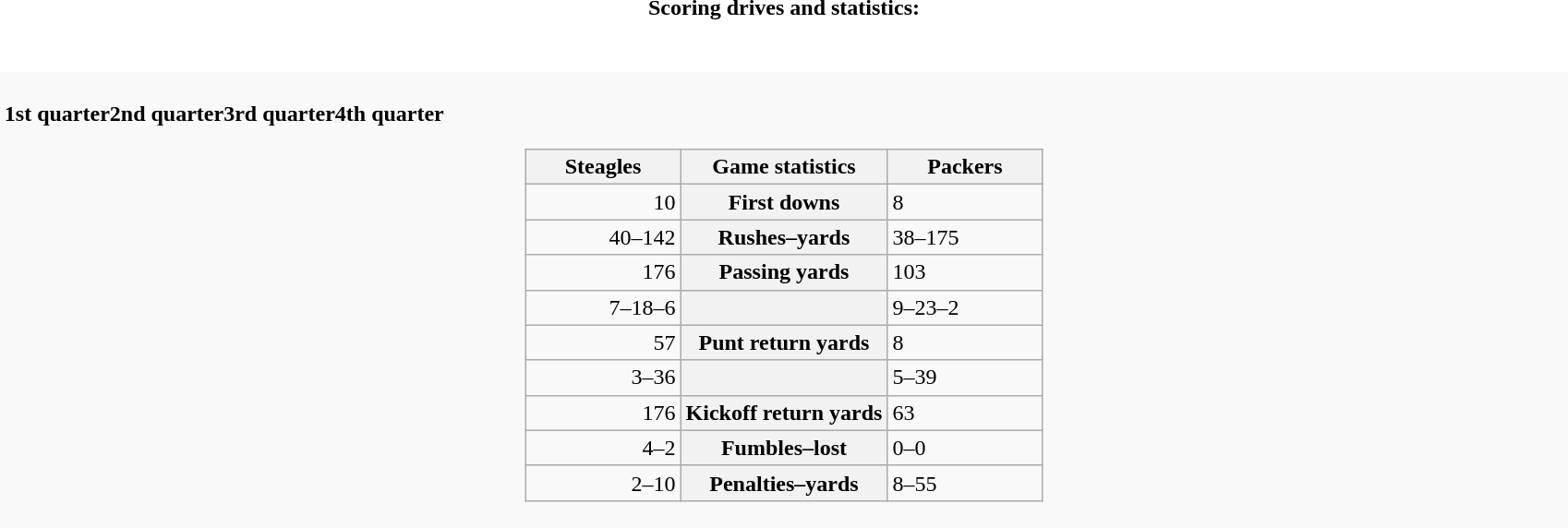<table class="toccolours collapsible collapsed"  style="width:90%; margin:auto;">
<tr>
<th>Scoring drives and statistics:</th>
</tr>
<tr>
<td><br><table border="0"  style="width:100%; background:#f9f9f9; margin:1em auto 1em auto;">
<tr>
<td><br><strong>1st quarter</strong><strong>2nd quarter</strong><strong>3rd quarter</strong><strong>4th quarter</strong><table class="wikitable" style="margin: 1em auto 1em auto">
<tr>
<th style="width:30%;">Steagles</th>
<th style="width:40%;">Game statistics</th>
<th style="width:30%;">Packers</th>
</tr>
<tr>
<td style="text-align:right;">10</td>
<th>First downs</th>
<td>8</td>
</tr>
<tr>
<td style="text-align:right;">40–142</td>
<th>Rushes–yards</th>
<td>38–175</td>
</tr>
<tr>
<td style="text-align:right;">176</td>
<th>Passing yards</th>
<td>103</td>
</tr>
<tr>
<td style="text-align:right;">7–18–6</td>
<th></th>
<td>9–23–2</td>
</tr>
<tr>
<td style="text-align:right;">57</td>
<th>Punt return yards</th>
<td>8</td>
</tr>
<tr>
<td style="text-align:right;">3–36</td>
<th></th>
<td>5–39</td>
</tr>
<tr>
<td style="text-align:right;">176</td>
<th>Kickoff return yards</th>
<td>63</td>
</tr>
<tr>
<td style="text-align:right;">4–2</td>
<th>Fumbles–lost</th>
<td>0–0</td>
</tr>
<tr>
<td style="text-align:right;">2–10</td>
<th>Penalties–yards</th>
<td>8–55</td>
</tr>
</table>
</td>
</tr>
</table>
</td>
</tr>
</table>
